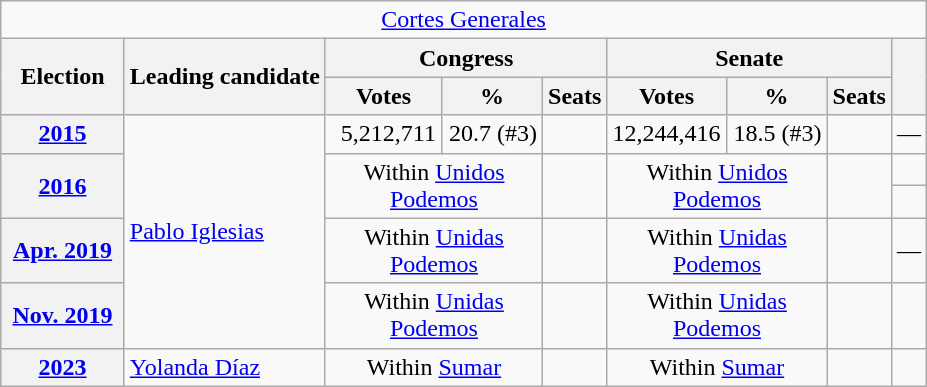<table class="wikitable" style="text-align:right;">
<tr>
<td colspan="9" align="center"><a href='#'>Cortes Generales</a></td>
</tr>
<tr>
<th rowspan="2" style="width:75px;">Election</th>
<th rowspan="2">Leading candidate</th>
<th colspan="3">Congress</th>
<th colspan="3">Senate</th>
<th rowspan="2"></th>
</tr>
<tr>
<th style="width:70px;">Votes</th>
<th style="width:60px;">%</th>
<th>Seats</th>
<th style="width:70px;">Votes</th>
<th style="width:60px;">%</th>
<th>Seats</th>
</tr>
<tr>
<th><a href='#'>2015</a></th>
<td rowspan="5" style="text-align:left;"><a href='#'>Pablo Iglesias</a></td>
<td>5,212,711</td>
<td>20.7 (#3)</td>
<td></td>
<td>12,244,416</td>
<td>18.5 (#3)</td>
<td></td>
<td style="text-align:center;">—</td>
</tr>
<tr>
<th rowspan="2"><a href='#'>2016</a></th>
<td rowspan="2" colspan="2" style="text-align:center;">Within <a href='#'>Unidos Podemos</a></td>
<td rowspan="2"></td>
<td rowspan="2" colspan="2" style="text-align:center;">Within <a href='#'>Unidos Podemos</a></td>
<td rowspan="2"></td>
<td></td>
</tr>
<tr>
<td></td>
</tr>
<tr>
<th><a href='#'>Apr. 2019</a></th>
<td colspan="2" style="text-align:center;">Within <a href='#'>Unidas Podemos</a></td>
<td></td>
<td colspan="2" style="text-align:center;">Within <a href='#'>Unidas Podemos</a></td>
<td></td>
<td style="text-align:center;">—</td>
</tr>
<tr>
<th><a href='#'>Nov. 2019</a></th>
<td colspan="2" style="text-align:center;">Within <a href='#'>Unidas Podemos</a></td>
<td></td>
<td colspan="2" style="text-align:center;">Within <a href='#'>Unidas Podemos</a></td>
<td></td>
<td></td>
</tr>
<tr>
<th><a href='#'>2023</a></th>
<td style="text-align:left;"><a href='#'>Yolanda Díaz</a></td>
<td colspan="2" style="text-align:center;">Within <a href='#'>Sumar</a></td>
<td></td>
<td colspan="2" style="text-align:center;">Within <a href='#'>Sumar</a></td>
<td></td>
<td></td>
</tr>
</table>
